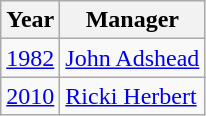<table class="wikitable">
<tr>
<th>Year</th>
<th>Manager</th>
</tr>
<tr>
<td align=center><a href='#'>1982</a></td>
<td> <a href='#'>John Adshead</a></td>
</tr>
<tr>
<td align=center><a href='#'>2010</a></td>
<td> <a href='#'>Ricki Herbert</a></td>
</tr>
</table>
